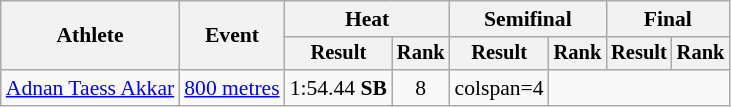<table class="wikitable" style="font-size:90%">
<tr>
<th rowspan="2">Athlete</th>
<th rowspan="2">Event</th>
<th colspan="2">Heat</th>
<th colspan="2">Semifinal</th>
<th colspan="2">Final</th>
</tr>
<tr style="font-size:95%">
<th>Result</th>
<th>Rank</th>
<th>Result</th>
<th>Rank</th>
<th>Result</th>
<th>Rank</th>
</tr>
<tr style=text-align:center>
<td style=text-align:left><a href='#'>Adnan Taess Akkar</a></td>
<td style=text-align:left><a href='#'>800 metres</a></td>
<td>1:54.44 <strong>SB</strong></td>
<td>8</td>
<td>colspan=4 </td>
</tr>
</table>
